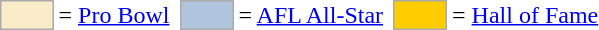<table>
<tr>
<td style="background-color:#faecc8; border:1px solid #aaaaaa; width:2em;"></td>
<td>= <a href='#'>Pro Bowl</a></td>
<td></td>
<td style="background-color:lightsteelblue; border:1px solid #aaaaaa; width:2em;"></td>
<td>= <a href='#'>AFL All-Star</a></td>
<td></td>
<td style="background-color:#FFCC00; border:1px solid #aaaaaa; width:2em;"></td>
<td>= <a href='#'>Hall of Fame</a></td>
</tr>
</table>
